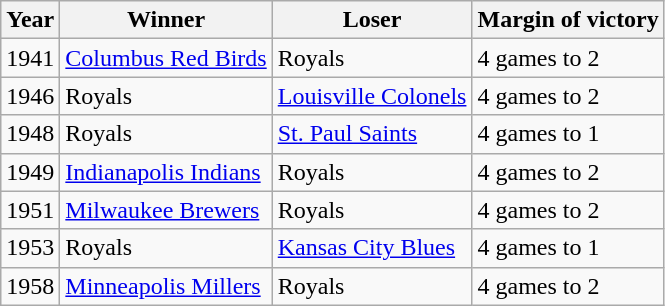<table class="wikitable">
<tr>
<th>Year</th>
<th>Winner</th>
<th>Loser</th>
<th>Margin of victory</th>
</tr>
<tr>
<td>1941</td>
<td><a href='#'>Columbus Red Birds</a></td>
<td>Royals</td>
<td>4 games to 2</td>
</tr>
<tr>
<td>1946</td>
<td>Royals</td>
<td><a href='#'>Louisville Colonels</a></td>
<td>4 games to 2</td>
</tr>
<tr>
<td>1948</td>
<td>Royals</td>
<td><a href='#'>St. Paul Saints</a></td>
<td>4 games to 1</td>
</tr>
<tr>
<td>1949</td>
<td><a href='#'>Indianapolis Indians</a></td>
<td>Royals</td>
<td>4 games to 2</td>
</tr>
<tr>
<td>1951</td>
<td><a href='#'>Milwaukee Brewers</a></td>
<td>Royals</td>
<td>4 games to 2</td>
</tr>
<tr>
<td>1953</td>
<td>Royals</td>
<td><a href='#'>Kansas City Blues</a></td>
<td>4 games to 1</td>
</tr>
<tr>
<td>1958</td>
<td><a href='#'>Minneapolis Millers</a></td>
<td>Royals</td>
<td>4 games to 2</td>
</tr>
</table>
